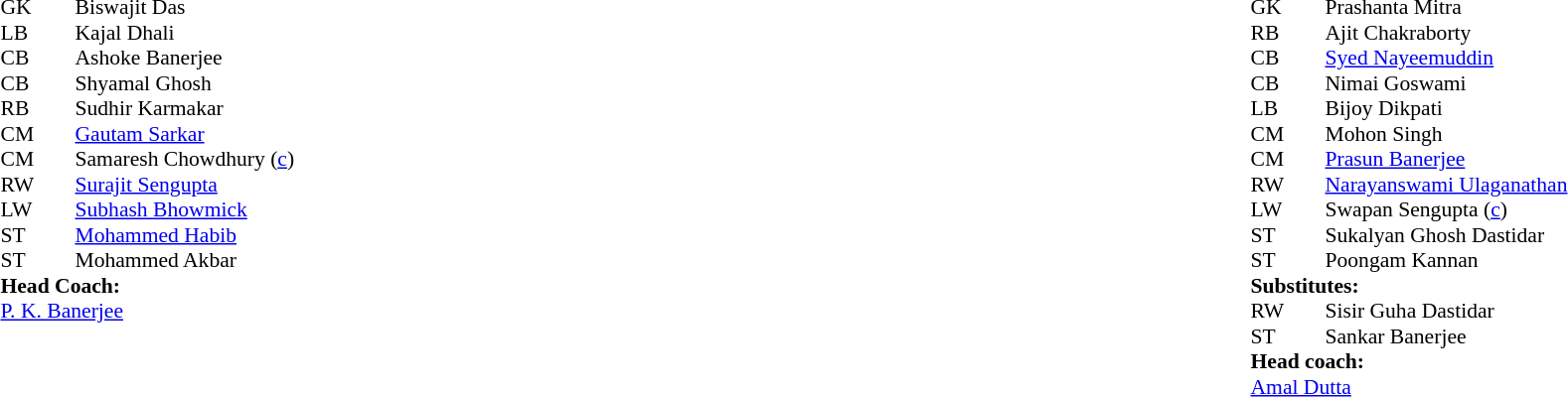<table width="100%">
<tr>
<td valign="top" width="40%"><br><table style="font-size: 90%" cellspacing="0" cellpadding="0">
<tr>
<td colspan="4"></td>
</tr>
<tr>
<th width="25"></th>
<th width="25"></th>
</tr>
<tr>
<td>GK</td>
<td></td>
<td> Biswajit Das</td>
</tr>
<tr>
<td>LB</td>
<td></td>
<td> Kajal Dhali</td>
</tr>
<tr>
<td>CB</td>
<td></td>
<td> Ashoke Banerjee</td>
</tr>
<tr>
<td>CB</td>
<td></td>
<td> Shyamal Ghosh</td>
</tr>
<tr>
<td>RB</td>
<td></td>
<td> Sudhir Karmakar</td>
</tr>
<tr>
<td>CM</td>
<td></td>
<td> <a href='#'>Gautam Sarkar</a></td>
</tr>
<tr>
<td>CM</td>
<td></td>
<td> Samaresh Chowdhury (<a href='#'>c</a>)</td>
</tr>
<tr>
<td>RW</td>
<td></td>
<td> <a href='#'>Surajit Sengupta</a></td>
</tr>
<tr>
<td>LW</td>
<td></td>
<td> <a href='#'>Subhash Bhowmick</a></td>
</tr>
<tr>
<td>ST</td>
<td></td>
<td> <a href='#'>Mohammed Habib</a></td>
</tr>
<tr>
<td>ST</td>
<td></td>
<td> Mohammed Akbar</td>
</tr>
<tr>
<td colspan=4><strong>Head Coach:</strong></td>
</tr>
<tr>
<td colspan="4"> <a href='#'>P. K. Banerjee</a></td>
</tr>
</table>
</td>
<td valign="top"></td>
<td valign="top" width="50%"><br><table style="font-size: 90%" cellspacing="0" cellpadding="0" align=center>
<tr>
<td colspan="4"></td>
</tr>
<tr>
<th width="25"></th>
<th width="25"></th>
</tr>
<tr>
<td>GK</td>
<td></td>
<td> Prashanta Mitra</td>
</tr>
<tr>
<td>RB</td>
<td></td>
<td> Ajit Chakraborty</td>
</tr>
<tr>
<td>CB</td>
<td></td>
<td> <a href='#'>Syed Nayeemuddin</a></td>
</tr>
<tr>
<td>CB</td>
<td></td>
<td> Nimai Goswami</td>
</tr>
<tr>
<td>LB</td>
<td></td>
<td> Bijoy Dikpati</td>
</tr>
<tr>
<td>CM</td>
<td></td>
<td> Mohon Singh</td>
</tr>
<tr>
<td>CM</td>
<td></td>
<td> <a href='#'>Prasun Banerjee</a></td>
</tr>
<tr>
<td>RW</td>
<td></td>
<td> <a href='#'>Narayanswami Ulaganathan</a></td>
<td></td>
</tr>
<tr>
<td>LW</td>
<td></td>
<td> Swapan Sengupta (<a href='#'>c</a>)</td>
</tr>
<tr>
<td>ST</td>
<td></td>
<td> Sukalyan Ghosh Dastidar</td>
<td></td>
</tr>
<tr>
<td>ST</td>
<td></td>
<td> Poongam Kannan</td>
</tr>
<tr>
<td colspan=4><strong>Substitutes:</strong></td>
</tr>
<tr>
<td>RW</td>
<td></td>
<td> Sisir Guha Dastidar</td>
<td></td>
</tr>
<tr>
<td>ST</td>
<td></td>
<td> Sankar Banerjee</td>
<td></td>
</tr>
<tr>
<td colspan=4><strong>Head coach:</strong></td>
</tr>
<tr>
<td colspan="4"> <a href='#'>Amal Dutta</a></td>
</tr>
</table>
</td>
</tr>
</table>
